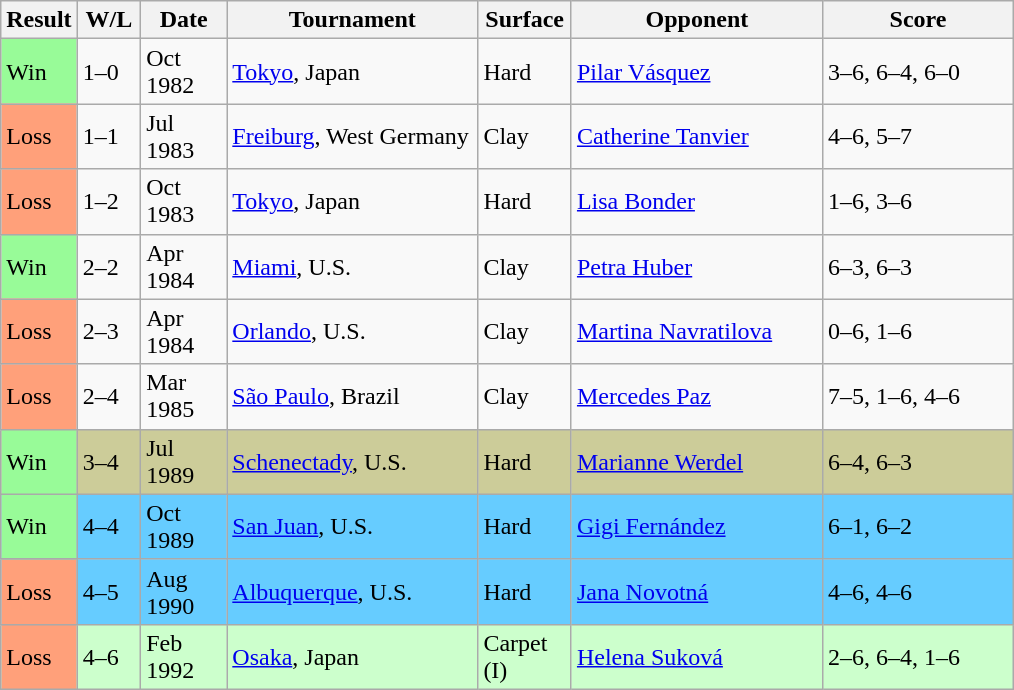<table class="sortable wikitable">
<tr>
<th>Result</th>
<th style="width:35px" class="unsortable">W/L</th>
<th style="width:50px">Date</th>
<th style="width:160px">Tournament</th>
<th style="width:55px">Surface</th>
<th style="width:160px">Opponent</th>
<th style="width:120px" class="unsortable">Score</th>
</tr>
<tr>
<td style="background:#98fb98;">Win</td>
<td>1–0</td>
<td>Oct 1982</td>
<td><a href='#'>Tokyo</a>, Japan</td>
<td>Hard</td>
<td> <a href='#'>Pilar Vásquez</a></td>
<td>3–6, 6–4, 6–0</td>
</tr>
<tr>
<td style="background:#ffa07a;">Loss</td>
<td>1–1</td>
<td>Jul 1983</td>
<td><a href='#'>Freiburg</a>, West Germany</td>
<td>Clay</td>
<td> <a href='#'>Catherine Tanvier</a></td>
<td>4–6, 5–7</td>
</tr>
<tr>
<td style="background:#ffa07a;">Loss</td>
<td>1–2</td>
<td>Oct 1983</td>
<td><a href='#'>Tokyo</a>, Japan</td>
<td>Hard</td>
<td> <a href='#'>Lisa Bonder</a></td>
<td>1–6, 3–6</td>
</tr>
<tr>
<td style="background:#98fb98;">Win</td>
<td>2–2</td>
<td>Apr 1984</td>
<td><a href='#'>Miami</a>, U.S.</td>
<td>Clay</td>
<td> <a href='#'>Petra Huber</a></td>
<td>6–3, 6–3</td>
</tr>
<tr>
<td style="background:#ffa07a;">Loss</td>
<td>2–3</td>
<td>Apr 1984</td>
<td><a href='#'>Orlando</a>, U.S.</td>
<td>Clay</td>
<td> <a href='#'>Martina Navratilova</a></td>
<td>0–6, 1–6</td>
</tr>
<tr>
<td style="background:#ffa07a;">Loss</td>
<td>2–4</td>
<td>Mar 1985</td>
<td><a href='#'>São Paulo</a>, Brazil</td>
<td>Clay</td>
<td> <a href='#'>Mercedes Paz</a></td>
<td>7–5, 1–6, 4–6</td>
</tr>
<tr bgcolor="#CCCC99">
<td style="background:#98fb98;">Win</td>
<td>3–4</td>
<td>Jul 1989</td>
<td><a href='#'>Schenectady</a>, U.S.</td>
<td>Hard</td>
<td> <a href='#'>Marianne Werdel</a></td>
<td>6–4, 6–3</td>
</tr>
<tr style="background:#66ccff;">
<td style="background:#98fb98;">Win</td>
<td>4–4</td>
<td>Oct 1989</td>
<td><a href='#'>San Juan</a>, U.S.</td>
<td>Hard</td>
<td> <a href='#'>Gigi Fernández</a></td>
<td>6–1, 6–2</td>
</tr>
<tr style="background:#66ccff;">
<td style="background:#ffa07a;">Loss</td>
<td>4–5</td>
<td>Aug 1990</td>
<td><a href='#'>Albuquerque</a>, U.S.</td>
<td>Hard</td>
<td> <a href='#'>Jana Novotná</a></td>
<td>4–6, 4–6</td>
</tr>
<tr style="background:#ccffcc;">
<td style="background:#ffa07a;">Loss</td>
<td>4–6</td>
<td>Feb 1992</td>
<td><a href='#'>Osaka</a>, Japan</td>
<td>Carpet (I)</td>
<td> <a href='#'>Helena Suková</a></td>
<td>2–6, 6–4, 1–6</td>
</tr>
</table>
